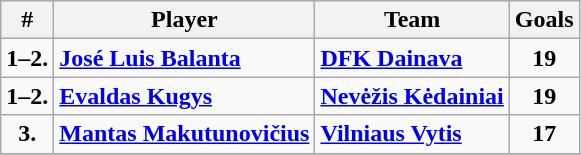<table class="wikitable">
<tr>
<th>#</th>
<th>Player</th>
<th>Team</th>
<th>Goals</th>
</tr>
<tr>
<td style="text-align:center;"><strong>1–2.</strong></td>
<td style="text-align:left;"> <strong><a href='#'>José Luis Balanta</a></strong></td>
<td style="text-align:left;"><strong><a href='#'>DFK Dainava</a></strong></td>
<td style="text-align:center;"><strong>19</strong></td>
</tr>
<tr>
<td style="text-align:center;"><strong>1–2.</strong></td>
<td style="text-align:left;"> <strong><a href='#'>Evaldas Kugys</a></strong></td>
<td style="text-align:left;"><strong><a href='#'>Nevėžis Kėdainiai</a></strong></td>
<td style="text-align:center;"><strong>19</strong></td>
</tr>
<tr>
<td style="text-align:center;"><strong>3.</strong></td>
<td style="text-align:left;"> <strong><a href='#'>Mantas Makutunovičius</a></strong></td>
<td style="text-align:left;"><strong><a href='#'>Vilniaus Vytis</a></strong></td>
<td style="text-align:center;"><strong>17</strong></td>
</tr>
<tr>
</tr>
</table>
